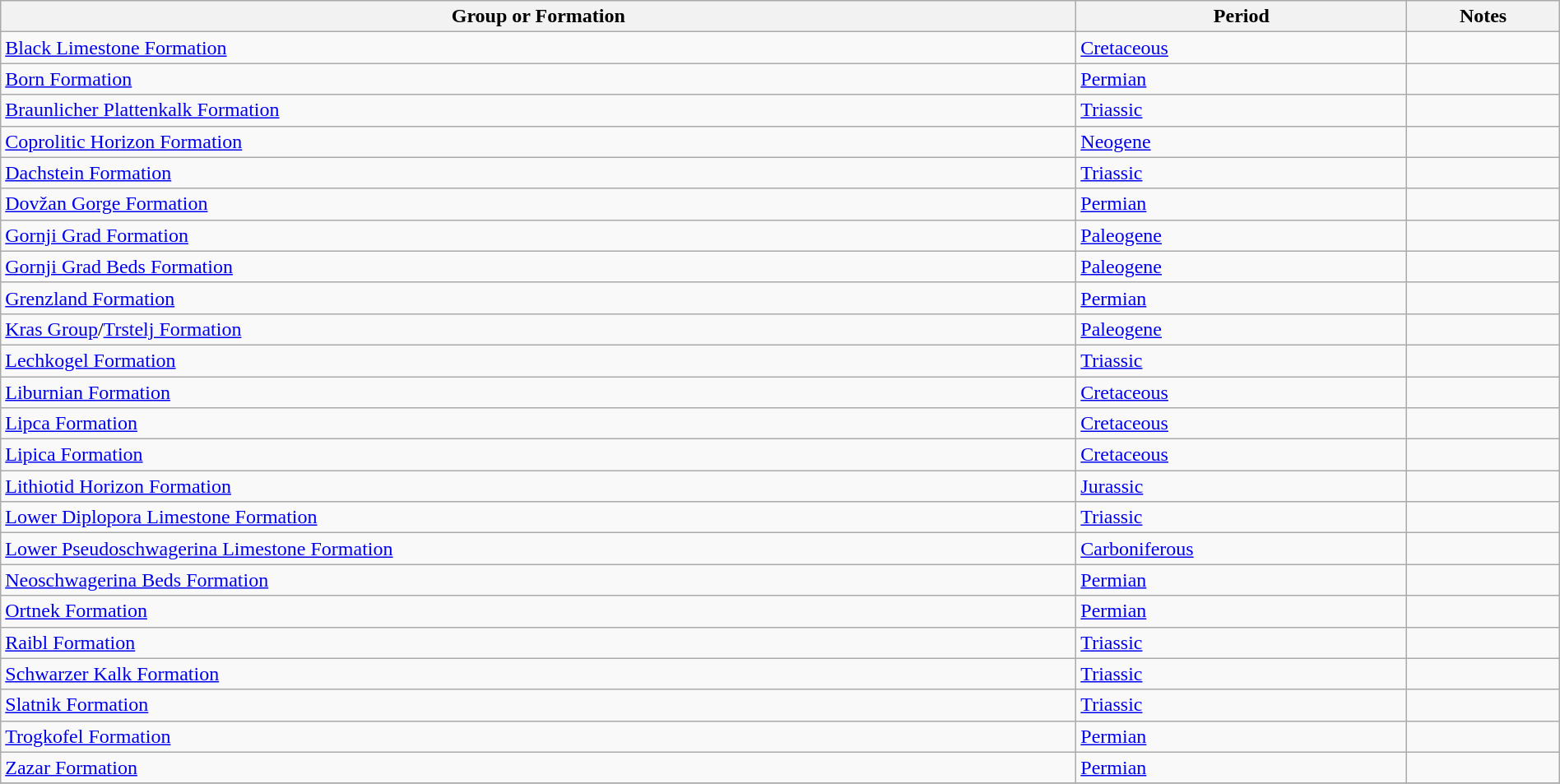<table class="wikitable sortable" style="width: 100%;">
<tr>
<th>Group or Formation</th>
<th>Period</th>
<th class="unsortable">Notes</th>
</tr>
<tr>
<td><a href='#'>Black Limestone Formation</a></td>
<td><a href='#'>Cretaceous</a></td>
<td></td>
</tr>
<tr>
<td><a href='#'>Born Formation</a></td>
<td><a href='#'>Permian</a></td>
<td></td>
</tr>
<tr>
<td><a href='#'>Braunlicher Plattenkalk Formation</a></td>
<td><a href='#'>Triassic</a></td>
<td></td>
</tr>
<tr>
<td><a href='#'>Coprolitic Horizon Formation</a></td>
<td><a href='#'>Neogene</a></td>
<td></td>
</tr>
<tr>
<td><a href='#'>Dachstein Formation</a></td>
<td><a href='#'>Triassic</a></td>
<td></td>
</tr>
<tr>
<td><a href='#'>Dovžan Gorge Formation</a></td>
<td><a href='#'>Permian</a></td>
<td></td>
</tr>
<tr>
<td><a href='#'>Gornji Grad Formation</a></td>
<td><a href='#'>Paleogene</a></td>
<td></td>
</tr>
<tr>
<td><a href='#'>Gornji Grad Beds Formation</a></td>
<td><a href='#'>Paleogene</a></td>
<td></td>
</tr>
<tr>
<td><a href='#'>Grenzland Formation</a></td>
<td><a href='#'>Permian</a></td>
<td></td>
</tr>
<tr>
<td><a href='#'>Kras Group</a>/<a href='#'>Trstelj Formation</a></td>
<td><a href='#'>Paleogene</a></td>
<td></td>
</tr>
<tr>
<td><a href='#'>Lechkogel Formation</a></td>
<td><a href='#'>Triassic</a></td>
<td></td>
</tr>
<tr>
<td><a href='#'>Liburnian Formation</a></td>
<td><a href='#'>Cretaceous</a></td>
<td></td>
</tr>
<tr>
<td><a href='#'>Lipca Formation</a></td>
<td><a href='#'>Cretaceous</a></td>
<td></td>
</tr>
<tr>
<td><a href='#'>Lipica Formation</a></td>
<td><a href='#'>Cretaceous</a></td>
<td></td>
</tr>
<tr>
<td><a href='#'>Lithiotid Horizon Formation</a></td>
<td><a href='#'>Jurassic</a></td>
<td></td>
</tr>
<tr>
<td><a href='#'>Lower Diplopora Limestone Formation</a></td>
<td><a href='#'>Triassic</a></td>
<td></td>
</tr>
<tr>
<td><a href='#'>Lower Pseudoschwagerina Limestone Formation</a></td>
<td><a href='#'>Carboniferous</a></td>
<td></td>
</tr>
<tr>
<td><a href='#'>Neoschwagerina Beds Formation</a></td>
<td><a href='#'>Permian</a></td>
<td></td>
</tr>
<tr>
<td><a href='#'>Ortnek Formation</a></td>
<td><a href='#'>Permian</a></td>
<td></td>
</tr>
<tr>
<td><a href='#'>Raibl Formation</a></td>
<td><a href='#'>Triassic</a></td>
<td></td>
</tr>
<tr>
<td><a href='#'>Schwarzer Kalk Formation</a></td>
<td><a href='#'>Triassic</a></td>
<td></td>
</tr>
<tr>
<td><a href='#'>Slatnik Formation</a></td>
<td><a href='#'>Triassic</a></td>
<td></td>
</tr>
<tr>
<td><a href='#'>Trogkofel Formation</a></td>
<td><a href='#'>Permian</a></td>
<td></td>
</tr>
<tr>
<td><a href='#'>Zazar Formation</a></td>
<td><a href='#'>Permian</a></td>
<td></td>
</tr>
<tr>
</tr>
</table>
